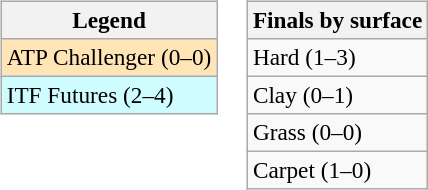<table>
<tr valign=top>
<td><br><table class=wikitable style=font-size:97%>
<tr>
<th>Legend</th>
</tr>
<tr bgcolor=moccasin>
<td>ATP Challenger (0–0)</td>
</tr>
<tr bgcolor=cffcff>
<td>ITF Futures (2–4)</td>
</tr>
</table>
</td>
<td><br><table class=wikitable style=font-size:97%>
<tr>
<th>Finals by surface</th>
</tr>
<tr>
<td>Hard (1–3)</td>
</tr>
<tr>
<td>Clay (0–1)</td>
</tr>
<tr>
<td>Grass (0–0)</td>
</tr>
<tr>
<td>Carpet (1–0)</td>
</tr>
</table>
</td>
</tr>
</table>
